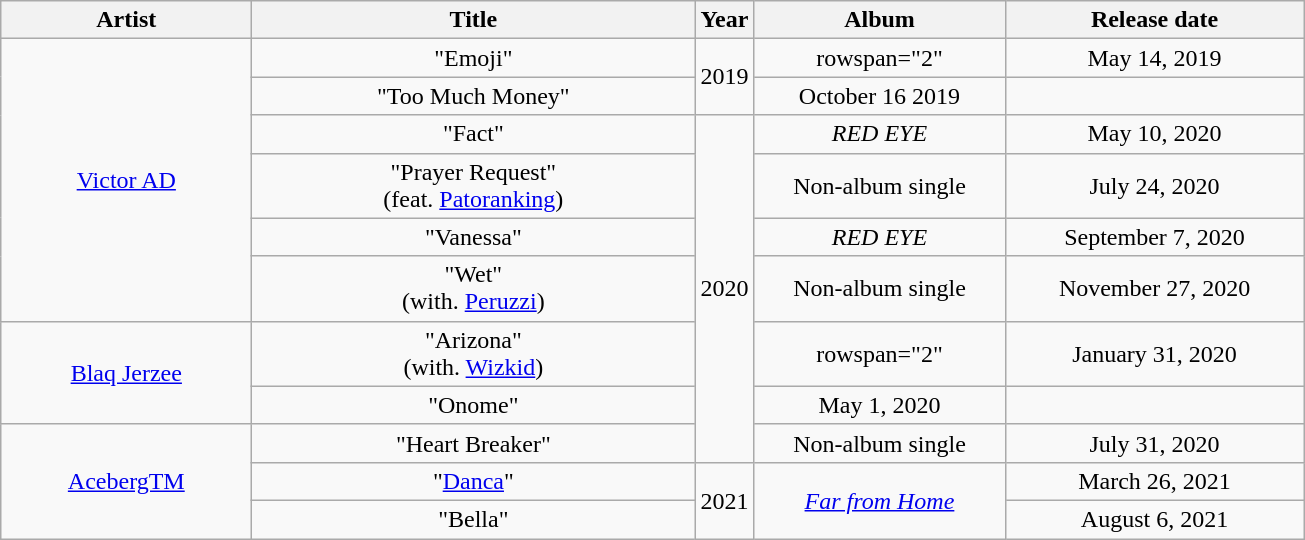<table class="wikitable plainrowheaders" style="text-align:center;" border="1">
<tr>
<th style="width:10em;">Artist</th>
<th style="width:18em;">Title</th>
<th style="width:2em;">Year</th>
<th style="width:10em;">Album</th>
<th style="width:12em;">Release date</th>
</tr>
<tr>
<td rowspan="6"><a href='#'>Victor AD</a></td>
<td>"Emoji"</td>
<td rowspan="2">2019</td>
<td>rowspan="2" </td>
<td>May 14, 2019</td>
</tr>
<tr>
<td>"Too Much Money"</td>
<td>October 16 2019</td>
</tr>
<tr>
<td>"Fact"</td>
<td rowspan="7">2020</td>
<td><em>RED EYE</em></td>
<td>May 10, 2020</td>
</tr>
<tr>
<td>"Prayer Request"<br>(feat. <a href='#'>Patoranking</a>)</td>
<td>Non-album single</td>
<td>July 24, 2020</td>
</tr>
<tr>
<td>"Vanessa"</td>
<td><em>RED EYE</em></td>
<td>September 7, 2020</td>
</tr>
<tr>
<td>"Wet"<br>(with. <a href='#'>Peruzzi</a>)</td>
<td>Non-album single</td>
<td>November 27, 2020</td>
</tr>
<tr>
<td rowspan="2"><a href='#'>Blaq Jerzee</a></td>
<td>"Arizona"<br>(with. <a href='#'>Wizkid</a>)</td>
<td>rowspan="2" </td>
<td>January 31, 2020</td>
</tr>
<tr>
<td>"Onome"</td>
<td>May 1, 2020</td>
</tr>
<tr>
<td rowspan="3"><a href='#'>AcebergTM</a></td>
<td>"Heart Breaker"</td>
<td>Non-album single</td>
<td>July 31, 2020</td>
</tr>
<tr>
<td>"<a href='#'>Danca</a>"</td>
<td rowspan="2">2021</td>
<td rowspan="2"><em><a href='#'>Far from Home</a></em></td>
<td>March 26, 2021</td>
</tr>
<tr>
<td>"Bella"</td>
<td>August 6, 2021</td>
</tr>
</table>
